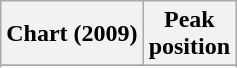<table class="wikitable sortable">
<tr>
<th align="left">Chart (2009)</th>
<th align="center">Peak<br>position</th>
</tr>
<tr>
</tr>
<tr>
</tr>
</table>
